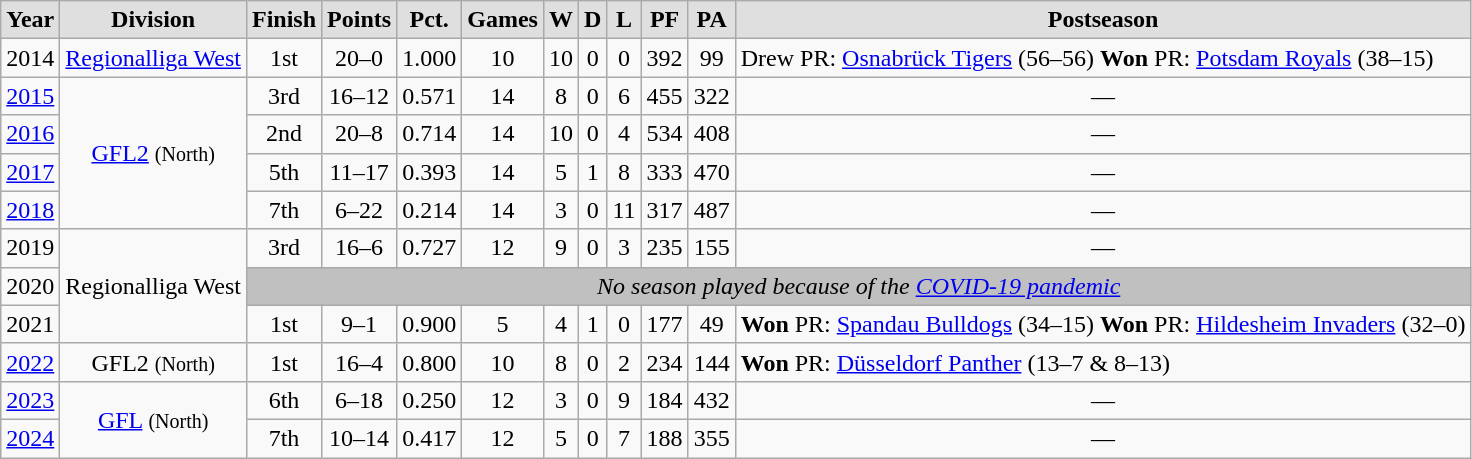<table class="wikitable" style="text-align:center">
<tr style="background:#DFDFDF; font-weight:bold">
<td>Year</td>
<td>Division</td>
<td>Finish</td>
<td>Points</td>
<td>Pct.</td>
<td>Games</td>
<td>W</td>
<td>D</td>
<td>L</td>
<td>PF</td>
<td>PA</td>
<td>Postseason</td>
</tr>
<tr>
<td>2014</td>
<td><a href='#'>Regionalliga West</a></td>
<td>1st</td>
<td>20–0</td>
<td>1.000</td>
<td>10</td>
<td>10</td>
<td>0</td>
<td>0</td>
<td>392</td>
<td>99</td>
<td style="text-align:left">Drew PR: <a href='#'>Osnabrück Tigers</a> (56–56)  <strong>Won</strong> PR: <a href='#'>Potsdam Royals</a> (38–15)</td>
</tr>
<tr>
<td><a href='#'>2015</a></td>
<td rowspan="4"><a href='#'>GFL2</a> <small>(North)</small></td>
<td>3rd</td>
<td>16–12</td>
<td>0.571</td>
<td>14</td>
<td>8</td>
<td>0</td>
<td>6</td>
<td>455</td>
<td>322</td>
<td>—</td>
</tr>
<tr>
<td><a href='#'>2016</a></td>
<td>2nd</td>
<td>20–8</td>
<td>0.714</td>
<td>14</td>
<td>10</td>
<td>0</td>
<td>4</td>
<td>534</td>
<td>408</td>
<td>—</td>
</tr>
<tr>
<td><a href='#'>2017</a></td>
<td>5th</td>
<td>11–17</td>
<td>0.393</td>
<td>14</td>
<td>5</td>
<td>1</td>
<td>8</td>
<td>333</td>
<td>470</td>
<td>—</td>
</tr>
<tr>
<td><a href='#'>2018</a></td>
<td>7th</td>
<td>6–22</td>
<td>0.214</td>
<td>14</td>
<td>3</td>
<td>0</td>
<td>11</td>
<td>317</td>
<td>487</td>
<td>—</td>
</tr>
<tr>
<td>2019</td>
<td rowspan="3">Regionalliga West</td>
<td>3rd</td>
<td>16–6</td>
<td>0.727</td>
<td>12</td>
<td>9</td>
<td>0</td>
<td>3</td>
<td>235</td>
<td>155</td>
<td>—</td>
</tr>
<tr>
<td>2020</td>
<td colspan="10" style="background:#C0C0C0"><em>No season played because of the <a href='#'>COVID-19 pandemic</a></em></td>
</tr>
<tr>
<td>2021</td>
<td>1st</td>
<td>9–1</td>
<td>0.900</td>
<td>5</td>
<td>4</td>
<td>1</td>
<td>0</td>
<td>177</td>
<td>49</td>
<td style="text-align:left"><strong>Won</strong> PR: <a href='#'>Spandau Bulldogs</a> (34–15)  <strong>Won</strong> PR: <a href='#'>Hildesheim Invaders</a> (32–0)</td>
</tr>
<tr>
<td><a href='#'>2022</a></td>
<td>GFL2 <small>(North)</small></td>
<td>1st</td>
<td>16–4</td>
<td>0.800</td>
<td>10</td>
<td>8</td>
<td>0</td>
<td>2</td>
<td>234</td>
<td>144</td>
<td style="text-align:left"><strong>Won</strong> PR: <a href='#'>Düsseldorf Panther</a> (13–7 & 8–13)</td>
</tr>
<tr>
<td><a href='#'>2023</a></td>
<td rowspan="2"><a href='#'>GFL</a> <small>(North)</small></td>
<td>6th</td>
<td>6–18</td>
<td>0.250</td>
<td>12</td>
<td>3</td>
<td>0</td>
<td>9</td>
<td>184</td>
<td>432</td>
<td>—</td>
</tr>
<tr>
<td><a href='#'>2024</a></td>
<td>7th</td>
<td>10–14</td>
<td>0.417</td>
<td>12</td>
<td>5</td>
<td>0</td>
<td>7</td>
<td>188</td>
<td>355</td>
<td>—</td>
</tr>
</table>
